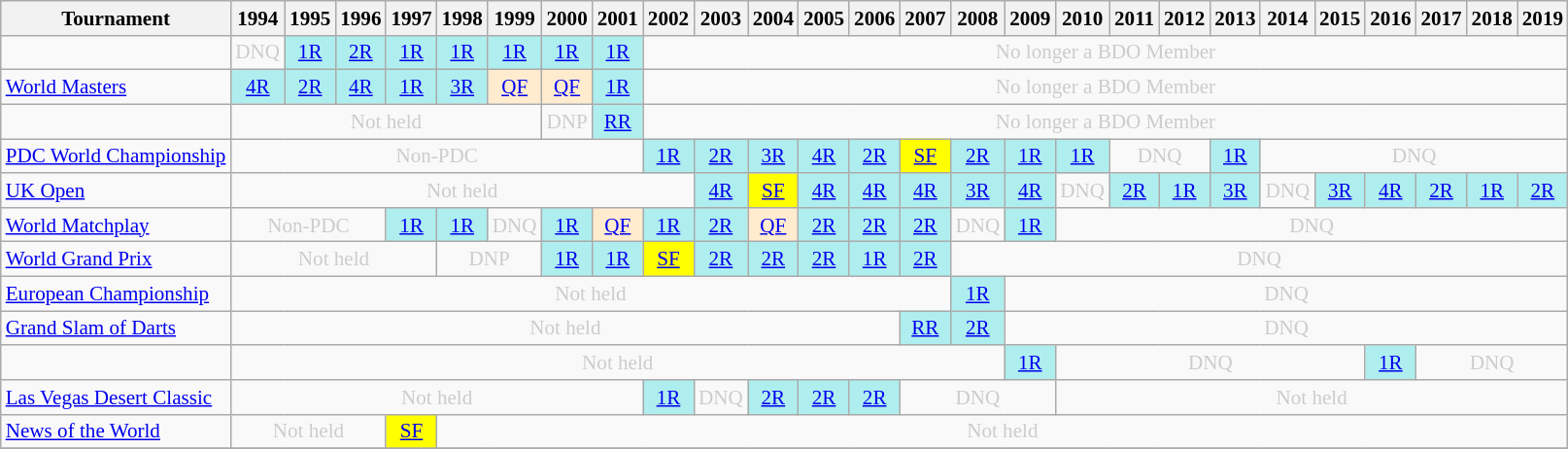<table class=wikitable style=text-align:center;font-size:88%>
<tr>
<th>Tournament</th>
<th>1994</th>
<th>1995</th>
<th>1996</th>
<th>1997</th>
<th>1998</th>
<th>1999</th>
<th>2000</th>
<th>2001</th>
<th>2002</th>
<th>2003</th>
<th>2004</th>
<th>2005</th>
<th>2006</th>
<th>2007</th>
<th>2008</th>
<th>2009</th>
<th>2010</th>
<th>2011</th>
<th>2012</th>
<th>2013</th>
<th>2014</th>
<th>2015</th>
<th>2016</th>
<th>2017</th>
<th>2018</th>
<th>2019</th>
</tr>
<tr>
<td align=left></td>
<td style="text-align:center; color:#ccc;">DNQ</td>
<td style="text-align:center; background:#afeeee;"><a href='#'>1R</a></td>
<td style="text-align:center; background:#afeeee;"><a href='#'>2R</a></td>
<td style="text-align:center; background:#afeeee;"><a href='#'>1R</a></td>
<td style="text-align:center; background:#afeeee;"><a href='#'>1R</a></td>
<td style="text-align:center; background:#afeeee;"><a href='#'>1R</a></td>
<td style="text-align:center; background:#afeeee;"><a href='#'>1R</a></td>
<td style="text-align:center; background:#afeeee;"><a href='#'>1R</a></td>
<td colspan="18" style="text-align:center; color:#ccc;">No longer a BDO Member</td>
</tr>
<tr>
<td align=left><a href='#'>World Masters</a></td>
<td style="text-align:center; background:#afeeee;"><a href='#'>4R</a></td>
<td style="text-align:center; background:#afeeee;"><a href='#'>2R</a></td>
<td style="text-align:center; background:#afeeee;"><a href='#'>4R</a></td>
<td style="text-align:center; background:#afeeee;"><a href='#'>1R</a></td>
<td style="text-align:center; background:#afeeee;"><a href='#'>3R</a></td>
<td style="text-align:center; background:#ffebcd;"><a href='#'>QF</a></td>
<td style="text-align:center; background:#ffebcd;"><a href='#'>QF</a></td>
<td style="text-align:center; background:#afeeee;"><a href='#'>1R</a></td>
<td colspan="18" style="text-align:center; color:#ccc;">No longer a BDO Member</td>
</tr>
<tr>
<td align=left></td>
<td colspan="6" style="text-align:center; color:#ccc;">Not held</td>
<td style="text-align:center; color:#ccc;">DNP</td>
<td style="text-align:center; background:#afeeee;"><a href='#'>RR</a></td>
<td colspan="18" style="text-align:center; color:#ccc;">No longer a BDO Member</td>
</tr>
<tr>
<td align=left><a href='#'>PDC World Championship</a></td>
<td colspan="8" style="text-align:center; color:#ccc;">Non-PDC</td>
<td style="text-align:center; background:#afeeee;"><a href='#'>1R</a></td>
<td style="text-align:center; background:#afeeee;"><a href='#'>2R</a></td>
<td style="text-align:center; background:#afeeee;"><a href='#'>3R</a></td>
<td style="text-align:center; background:#afeeee;"><a href='#'>4R</a></td>
<td style="text-align:center; background:#afeeee;"><a href='#'>2R</a></td>
<td style="text-align:center; background:yellow;"><a href='#'>SF</a></td>
<td style="text-align:center; background:#afeeee;"><a href='#'>2R</a></td>
<td style="text-align:center; background:#afeeee;"><a href='#'>1R</a></td>
<td style="text-align:center; background:#afeeee;"><a href='#'>1R</a></td>
<td colspan="2" style="text-align:center; color:#ccc;">DNQ</td>
<td style="text-align:center; background:#afeeee;"><a href='#'>1R</a></td>
<td colspan="6" style="text-align:center; color:#ccc;">DNQ</td>
</tr>
<tr>
<td align=left><a href='#'>UK Open</a></td>
<td colspan="9" style="text-align:center; color:#ccc;">Not held</td>
<td style="text-align:center; background:#afeeee;"><a href='#'>4R</a></td>
<td style="text-align:center; background:yellow;"><a href='#'>SF</a></td>
<td style="text-align:center; background:#afeeee;"><a href='#'>4R</a></td>
<td style="text-align:center; background:#afeeee;"><a href='#'>4R</a></td>
<td style="text-align:center; background:#afeeee;"><a href='#'>4R</a></td>
<td style="text-align:center; background:#afeeee;"><a href='#'>3R</a></td>
<td style="text-align:center; background:#afeeee;"><a href='#'>4R</a></td>
<td style="text-align:center; color:#ccc;">DNQ</td>
<td style="text-align:center; background:#afeeee;"><a href='#'>2R</a></td>
<td style="text-align:center; background:#afeeee;"><a href='#'>1R</a></td>
<td style="text-align:center; background:#afeeee;"><a href='#'>3R</a></td>
<td style="text-align:center; color:#ccc;">DNQ</td>
<td style="text-align:center; background:#afeeee;"><a href='#'>3R</a></td>
<td style="text-align:center; background:#afeeee;"><a href='#'>4R</a></td>
<td style="text-align:center; background:#afeeee;"><a href='#'>2R</a></td>
<td style="text-align:center; background:#afeeee;"><a href='#'>1R</a></td>
<td style="text-align:center; background:#afeeee;"><a href='#'>2R</a></td>
</tr>
<tr>
<td align=left><a href='#'>World Matchplay</a></td>
<td colspan="3" style="text-align:center; color:#ccc;">Non-PDC</td>
<td style="text-align:center; background:#afeeee;"><a href='#'>1R</a></td>
<td style="text-align:center; background:#afeeee;"><a href='#'>1R</a></td>
<td style="text-align:center; color:#ccc;">DNQ</td>
<td style="text-align:center; background:#afeeee;"><a href='#'>1R</a></td>
<td style="text-align:center; background:#ffebcd;"><a href='#'>QF</a></td>
<td style="text-align:center; background:#afeeee;"><a href='#'>1R</a></td>
<td style="text-align:center; background:#afeeee;"><a href='#'>2R</a></td>
<td style="text-align:center; background:#ffebcd;"><a href='#'>QF</a></td>
<td style="text-align:center; background:#afeeee;"><a href='#'>2R</a></td>
<td style="text-align:center; background:#afeeee;"><a href='#'>2R</a></td>
<td style="text-align:center; background:#afeeee;"><a href='#'>2R</a></td>
<td style="text-align:center; color:#ccc;">DNQ</td>
<td style="text-align:center; background:#afeeee;"><a href='#'>1R</a></td>
<td colspan="10" style="text-align:center; color:#ccc;">DNQ</td>
</tr>
<tr>
<td align=left><a href='#'>World Grand Prix</a></td>
<td colspan="4" style="text-align:center; color:#ccc;">Not held</td>
<td colspan="2" style="text-align:center; color:#ccc;">DNP</td>
<td style="text-align:center; background:#afeeee;"><a href='#'>1R</a></td>
<td style="text-align:center; background:#afeeee;"><a href='#'>1R</a></td>
<td style="text-align:center; background:yellow;"><a href='#'>SF</a></td>
<td style="text-align:center; background:#afeeee;"><a href='#'>2R</a></td>
<td style="text-align:center; background:#afeeee;"><a href='#'>2R</a></td>
<td style="text-align:center; background:#afeeee;"><a href='#'>2R</a></td>
<td style="text-align:center; background:#afeeee;"><a href='#'>1R</a></td>
<td style="text-align:center; background:#afeeee;"><a href='#'>2R</a></td>
<td colspan="12" style="text-align:center; color:#ccc;">DNQ</td>
</tr>
<tr>
<td align=left><a href='#'>European Championship</a></td>
<td colspan="14" style="text-align:center; color:#ccc;">Not held</td>
<td style="text-align:center; background:#afeeee;"><a href='#'>1R</a></td>
<td colspan="11" style="text-align:center; color:#ccc;">DNQ</td>
</tr>
<tr>
<td align=left><a href='#'>Grand Slam of Darts</a></td>
<td colspan="13" style="text-align:center; color:#ccc;">Not held</td>
<td style="text-align:center; background:#afeeee;"><a href='#'>RR</a></td>
<td style="text-align:center; background:#afeeee;"><a href='#'>2R</a></td>
<td colspan="11" style="text-align:center; color:#ccc;">DNQ</td>
</tr>
<tr>
<td align=left></td>
<td colspan="15" style="text-align:center; color:#ccc;">Not held</td>
<td style="text-align:center; background:#afeeee;"><a href='#'>1R</a></td>
<td colspan="6" style="text-align:center; color:#ccc;">DNQ</td>
<td style="text-align:center; background:#afeeee;"><a href='#'>1R</a></td>
<td colspan="3" style="text-align:center; color:#ccc;">DNQ</td>
</tr>
<tr>
<td align=left><a href='#'>Las Vegas Desert Classic</a></td>
<td colspan="8" style="text-align:center; color:#ccc;">Not held</td>
<td style="text-align:center; background:#afeeee;"><a href='#'>1R</a></td>
<td style="text-align:center; color:#ccc;">DNQ</td>
<td style="text-align:center; background:#afeeee;"><a href='#'>2R</a></td>
<td style="text-align:center; background:#afeeee;"><a href='#'>2R</a></td>
<td style="text-align:center; background:#afeeee;"><a href='#'>2R</a></td>
<td colspan="3" style="text-align:center; color:#ccc;">DNQ</td>
<td colspan="10" style="text-align:center; color:#ccc;">Not held</td>
</tr>
<tr>
<td align=left><a href='#'>News of the World</a></td>
<td colspan="3" style="text-align:center; color:#ccc;">Not held</td>
<td style="text-align:center; background:yellow;"><a href='#'>SF</a></td>
<td colspan="22" style="text-align:center; color:#ccc;">Not held</td>
</tr>
<tr>
</tr>
</table>
